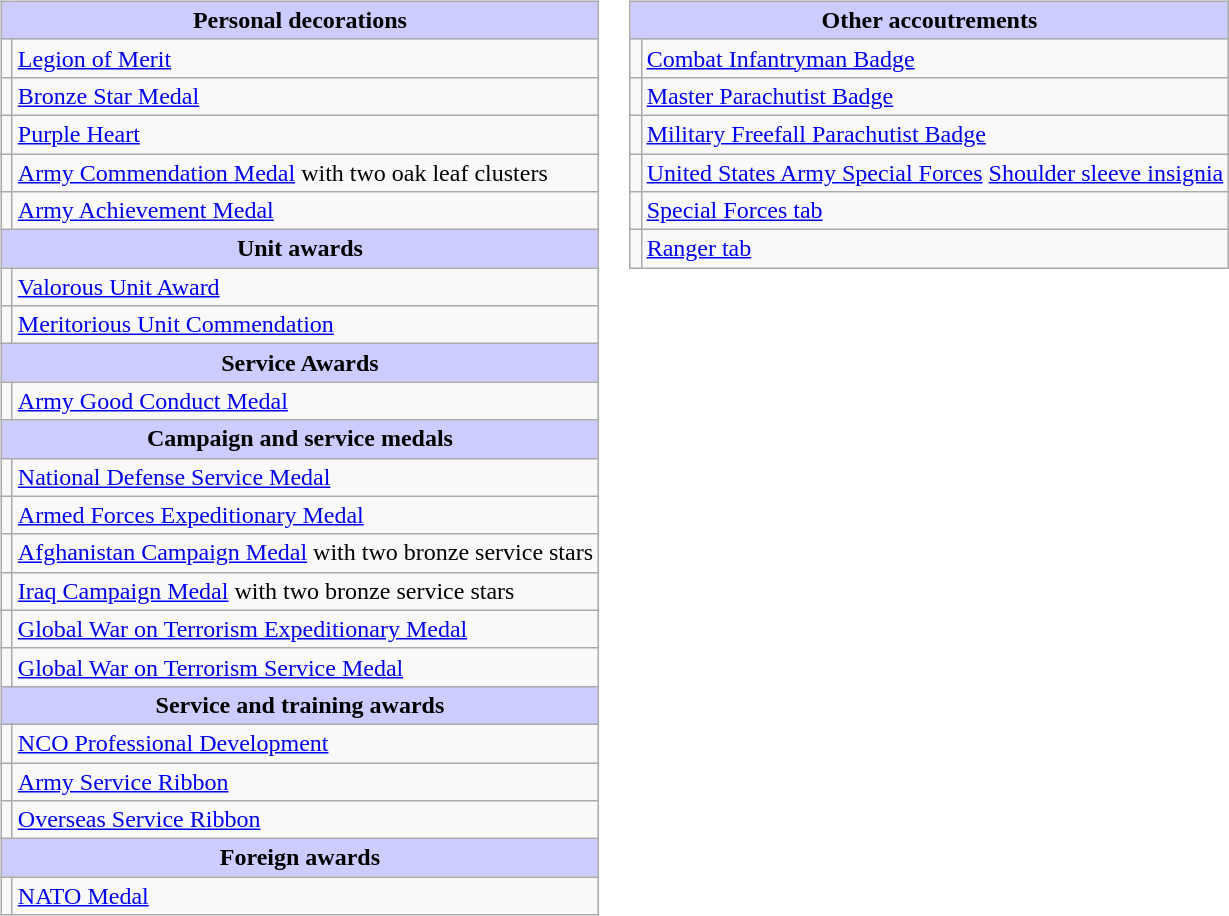<table style="width=100%;">
<tr>
<td valign="top"><br><table class="wikitable">
<tr style="background:#ccf; text-align:center;">
<td colspan=2><strong>Personal decorations</strong></td>
</tr>
<tr>
<td></td>
<td><a href='#'>Legion of Merit</a></td>
</tr>
<tr>
<td></td>
<td><a href='#'>Bronze Star Medal</a></td>
</tr>
<tr>
<td></td>
<td><a href='#'>Purple Heart</a></td>
</tr>
<tr>
<td></td>
<td><a href='#'>Army Commendation Medal</a> with two oak leaf clusters</td>
</tr>
<tr>
<td></td>
<td><a href='#'>Army Achievement Medal</a></td>
</tr>
<tr style="background:#ccf; text-align:center;">
<td colspan=2><strong>Unit awards</strong></td>
</tr>
<tr>
<td></td>
<td><a href='#'>Valorous Unit Award</a></td>
</tr>
<tr>
<td></td>
<td><a href='#'>Meritorious Unit Commendation</a></td>
</tr>
<tr style="background:#ccf; text-align:center;">
<td colspan=2><strong>Service Awards</strong></td>
</tr>
<tr>
<td></td>
<td><a href='#'>Army Good Conduct Medal</a></td>
</tr>
<tr style="background:#ccf; text-align:center;">
<td colspan=2><strong>Campaign and service medals</strong></td>
</tr>
<tr>
<td></td>
<td><a href='#'>National Defense Service Medal</a></td>
</tr>
<tr>
<td></td>
<td><a href='#'>Armed Forces Expeditionary Medal</a></td>
</tr>
<tr>
<td></td>
<td><a href='#'>Afghanistan Campaign Medal</a> with two bronze service stars</td>
</tr>
<tr>
<td></td>
<td><a href='#'>Iraq Campaign Medal</a> with two bronze service stars</td>
</tr>
<tr>
<td></td>
<td><a href='#'>Global War on Terrorism Expeditionary Medal</a></td>
</tr>
<tr>
<td></td>
<td><a href='#'>Global War on Terrorism Service Medal</a></td>
</tr>
<tr style="background:#ccf; text-align:center;">
<td colspan=2><strong>Service and training awards</strong></td>
</tr>
<tr>
<td></td>
<td><a href='#'>NCO Professional Development</a></td>
</tr>
<tr>
<td></td>
<td><a href='#'>Army Service Ribbon</a></td>
</tr>
<tr>
<td></td>
<td><a href='#'>Overseas Service Ribbon</a></td>
</tr>
<tr style="background:#ccf; text-align:center;">
<td colspan=2><strong>Foreign awards</strong></td>
</tr>
<tr>
<td></td>
<td><a href='#'>NATO Medal</a></td>
</tr>
</table>
</td>
<td valign="top"><br><table class="wikitable">
<tr style="background:#ccf; text-align:center;">
<td colspan=2><strong>Other accoutrements</strong></td>
</tr>
<tr>
<td align=center></td>
<td><a href='#'>Combat Infantryman Badge</a></td>
</tr>
<tr>
<td align=center></td>
<td><a href='#'>Master Parachutist Badge</a></td>
</tr>
<tr>
<td align=center></td>
<td><a href='#'>Military Freefall Parachutist Badge</a></td>
</tr>
<tr>
<td align=center></td>
<td><a href='#'>United States Army Special Forces</a> <a href='#'>Shoulder sleeve insignia</a></td>
</tr>
<tr>
<td align=center></td>
<td><a href='#'>Special Forces tab</a></td>
</tr>
<tr>
<td align=center></td>
<td><a href='#'>Ranger tab</a></td>
</tr>
</table>
</td>
</tr>
</table>
